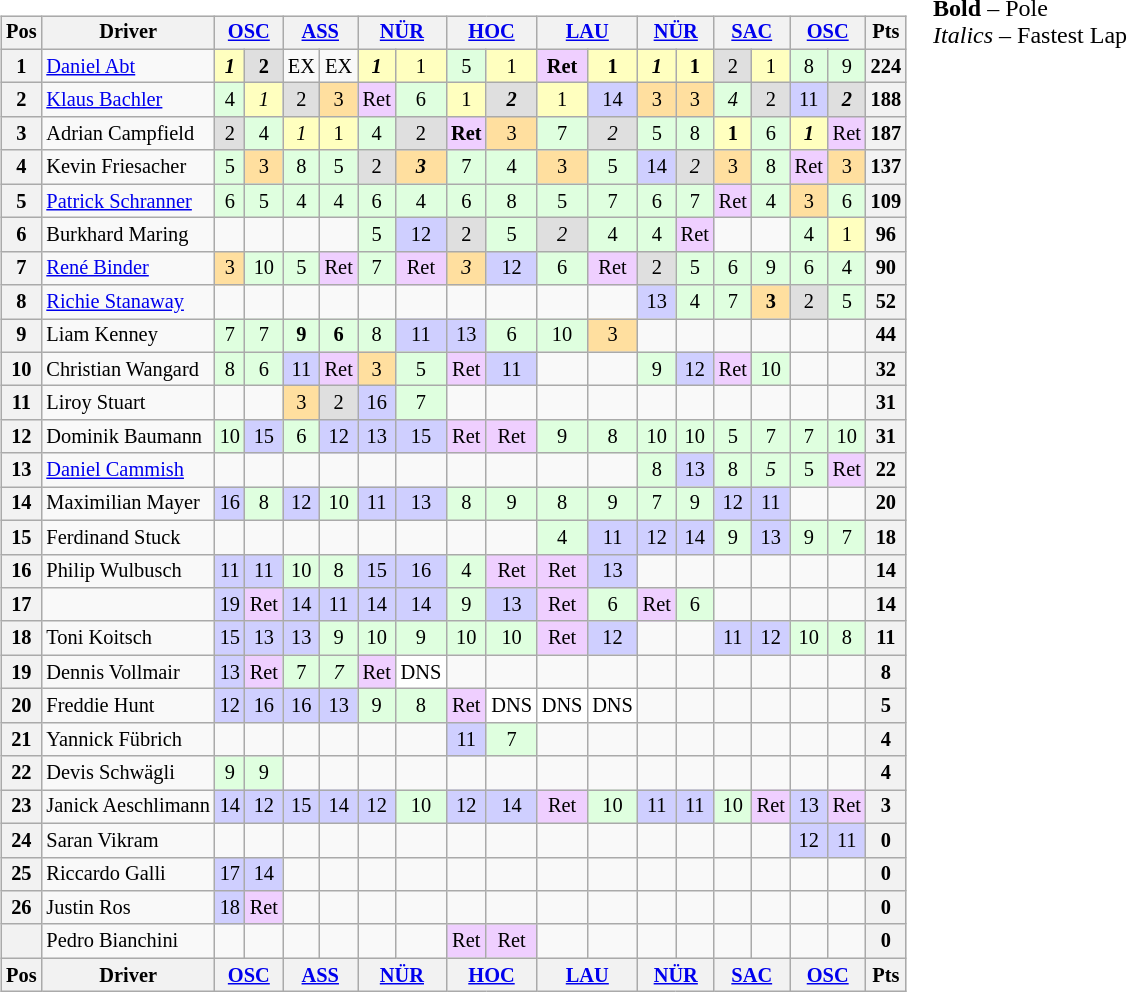<table>
<tr>
<td><br><table class="wikitable" style="font-size: 85%; text-align:center">
<tr valign="top">
<th valign="middle">Pos</th>
<th valign="middle">Driver</th>
<th colspan=2><a href='#'>OSC</a><br></th>
<th colspan=2><a href='#'>ASS</a><br></th>
<th colspan=2><a href='#'>NÜR</a><br></th>
<th colspan=2><a href='#'>HOC</a><br></th>
<th colspan=2><a href='#'>LAU</a><br></th>
<th colspan=2><a href='#'>NÜR</a><br></th>
<th colspan=2><a href='#'>SAC</a><br></th>
<th colspan=2><a href='#'>OSC</a><br></th>
<th valign="middle">Pts</th>
</tr>
<tr>
<th>1</th>
<td align=left> <a href='#'>Daniel Abt</a></td>
<td style="background:#FFFFBF;"><strong><em>1</em></strong></td>
<td style="background:#DFDFDF;"><strong>2</strong></td>
<td>EX</td>
<td>EX</td>
<td style="background:#FFFFBF;"><strong><em>1</em></strong></td>
<td style="background:#FFFFBF;">1</td>
<td style="background:#DFFFDF;">5</td>
<td style="background:#FFFFBF;">1</td>
<td style="background:#EFCFFF;"><strong>Ret</strong></td>
<td style="background:#FFFFBF;"><strong>1</strong></td>
<td style="background:#FFFFBF;"><strong><em>1</em></strong></td>
<td style="background:#FFFFBF;"><strong>1</strong></td>
<td style="background:#DFDFDF;">2</td>
<td style="background:#FFFFBF;">1</td>
<td style="background:#DFFFDF;">8</td>
<td style="background:#DFFFDF;">9</td>
<th>224</th>
</tr>
<tr>
<th>2</th>
<td align=left> <a href='#'>Klaus Bachler</a></td>
<td style="background:#DFFFDF;">4</td>
<td style="background:#FFFFBF;"><em>1</em></td>
<td style="background:#DFDFDF;">2</td>
<td style="background:#FFDF9F;">3</td>
<td style="background:#EFCFFF;">Ret</td>
<td style="background:#DFFFDF;">6</td>
<td style="background:#FFFFBF;">1</td>
<td style="background:#DFDFDF;"><strong><em>2</em></strong></td>
<td style="background:#FFFFBF;">1</td>
<td style="background:#CFCFFF;">14</td>
<td style="background:#FFDF9F;">3</td>
<td style="background:#FFDF9F;">3</td>
<td style="background:#DFFFDF;"><em>4</em></td>
<td style="background:#DFDFDF;">2</td>
<td style="background:#CFCFFF;">11</td>
<td style="background:#DFDFDF;"><strong><em>2</em></strong></td>
<th>188</th>
</tr>
<tr>
<th>3</th>
<td align=left> Adrian Campfield</td>
<td style="background:#DFDFDF;">2</td>
<td style="background:#DFFFDF;">4</td>
<td style="background:#FFFFBF;"><em>1</em></td>
<td style="background:#FFFFBF;">1</td>
<td style="background:#DFFFDF;">4</td>
<td style="background:#DFDFDF;">2</td>
<td style="background:#EFCFFF;"><strong>Ret</strong></td>
<td style="background:#FFDF9F;">3</td>
<td style="background:#DFFFDF;">7</td>
<td style="background:#DFDFDF;"><em>2</em></td>
<td style="background:#DFFFDF;">5</td>
<td style="background:#DFFFDF;">8</td>
<td style="background:#FFFFBF;"><strong>1</strong></td>
<td style="background:#DFFFDF;">6</td>
<td style="background:#FFFFBF;"><strong><em>1</em></strong></td>
<td style="background:#EFCFFF;">Ret</td>
<th>187</th>
</tr>
<tr>
<th>4</th>
<td align=left> Kevin Friesacher</td>
<td style="background:#DFFFDF;">5</td>
<td style="background:#FFDF9F;">3</td>
<td style="background:#DFFFDF;">8</td>
<td style="background:#DFFFDF;">5</td>
<td style="background:#DFDFDF;">2</td>
<td style="background:#FFDF9F;"><strong><em>3</em></strong></td>
<td style="background:#DFFFDF;">7</td>
<td style="background:#DFFFDF;">4</td>
<td style="background:#FFDF9F;">3</td>
<td style="background:#DFFFDF;">5</td>
<td style="background:#CFCFFF;">14</td>
<td style="background:#DFDFDF;"><em>2</em></td>
<td style="background:#FFDF9F;">3</td>
<td style="background:#DFFFDF;">8</td>
<td style="background:#EFCFFF;">Ret</td>
<td style="background:#FFDF9F;">3</td>
<th>137</th>
</tr>
<tr>
<th>5</th>
<td align=left> <a href='#'>Patrick Schranner</a></td>
<td style="background:#DFFFDF;">6</td>
<td style="background:#DFFFDF;">5</td>
<td style="background:#DFFFDF;">4</td>
<td style="background:#DFFFDF;">4</td>
<td style="background:#DFFFDF;">6</td>
<td style="background:#DFFFDF;">4</td>
<td style="background:#DFFFDF;">6</td>
<td style="background:#DFFFDF;">8</td>
<td style="background:#DFFFDF;">5</td>
<td style="background:#DFFFDF;">7</td>
<td style="background:#DFFFDF;">6</td>
<td style="background:#DFFFDF;">7</td>
<td style="background:#EFCFFF;">Ret</td>
<td style="background:#DFFFDF;">4</td>
<td style="background:#FFDF9F;">3</td>
<td style="background:#DFFFDF;">6</td>
<th>109</th>
</tr>
<tr>
<th>6</th>
<td align=left> Burkhard Maring</td>
<td></td>
<td></td>
<td></td>
<td></td>
<td style="background:#DFFFDF;">5</td>
<td style="background:#CFCFFF;">12</td>
<td style="background:#DFDFDF;">2</td>
<td style="background:#DFFFDF;">5</td>
<td style="background:#DFDFDF;"><em>2</em></td>
<td style="background:#DFFFDF;">4</td>
<td style="background:#DFFFDF;">4</td>
<td style="background:#EFCFFF;">Ret</td>
<td></td>
<td></td>
<td style="background:#DFFFDF;">4</td>
<td style="background:#FFFFBF;">1</td>
<th>96</th>
</tr>
<tr>
<th>7</th>
<td align=left> <a href='#'>René Binder</a></td>
<td style="background:#FFDF9F;">3</td>
<td style="background:#DFFFDF;">10</td>
<td style="background:#DFFFDF;">5</td>
<td style="background:#EFCFFF;">Ret</td>
<td style="background:#DFFFDF;">7</td>
<td style="background:#EFCFFF;">Ret</td>
<td style="background:#FFDF9F;"><em>3</em></td>
<td style="background:#CFCFFF;">12</td>
<td style="background:#DFFFDF;">6</td>
<td style="background:#EFCFFF;">Ret</td>
<td style="background:#DFDFDF;">2</td>
<td style="background:#DFFFDF;">5</td>
<td style="background:#DFFFDF;">6</td>
<td style="background:#DFFFDF;">9</td>
<td style="background:#DFFFDF;">6</td>
<td style="background:#DFFFDF;">4</td>
<th>90</th>
</tr>
<tr>
<th>8</th>
<td align=left> <a href='#'>Richie Stanaway</a></td>
<td></td>
<td></td>
<td></td>
<td></td>
<td></td>
<td></td>
<td></td>
<td></td>
<td></td>
<td></td>
<td style="background:#CFCFFF;">13</td>
<td style="background:#DFFFDF;">4</td>
<td style="background:#DFFFDF;">7</td>
<td style="background:#FFDF9F;"><strong>3</strong></td>
<td style="background:#DFDFDF;">2</td>
<td style="background:#DFFFDF;">5</td>
<th>52</th>
</tr>
<tr>
<th>9</th>
<td align=left> Liam Kenney</td>
<td style="background:#DFFFDF;">7</td>
<td style="background:#DFFFDF;">7</td>
<td style="background:#DFFFDF;"><strong>9</strong></td>
<td style="background:#DFFFDF;"><strong>6</strong></td>
<td style="background:#DFFFDF;">8</td>
<td style="background:#CFCFFF;">11</td>
<td style="background:#CFCFFF;">13</td>
<td style="background:#DFFFDF;">6</td>
<td style="background:#DFFFDF;">10</td>
<td style="background:#FFDF9F;">3</td>
<td></td>
<td></td>
<td></td>
<td></td>
<td></td>
<td></td>
<th>44</th>
</tr>
<tr>
<th>10</th>
<td align=left> Christian Wangard</td>
<td style="background:#DFFFDF;">8</td>
<td style="background:#DFFFDF;">6</td>
<td style="background:#CFCFFF;">11</td>
<td style="background:#EFCFFF;">Ret</td>
<td style="background:#FFDF9F;">3</td>
<td style="background:#DFFFDF;">5</td>
<td style="background:#EFCFFF;">Ret</td>
<td style="background:#CFCFFF;">11</td>
<td></td>
<td></td>
<td style="background:#DFFFDF;">9</td>
<td style="background:#CFCFFF;">12</td>
<td style="background:#EFCFFF;">Ret</td>
<td style="background:#DFFFDF;">10</td>
<td></td>
<td></td>
<th>32</th>
</tr>
<tr>
<th>11</th>
<td align=left> Liroy Stuart</td>
<td></td>
<td></td>
<td style="background:#FFDF9F;">3</td>
<td style="background:#DFDFDF;">2</td>
<td style="background:#CFCFFF;">16</td>
<td style="background:#DFFFDF;">7</td>
<td></td>
<td></td>
<td></td>
<td></td>
<td></td>
<td></td>
<td></td>
<td></td>
<td></td>
<td></td>
<th>31</th>
</tr>
<tr>
<th>12</th>
<td align=left> Dominik Baumann</td>
<td style="background:#DFFFDF;">10</td>
<td style="background:#CFCFFF;">15</td>
<td style="background:#DFFFDF;">6</td>
<td style="background:#CFCFFF;">12</td>
<td style="background:#CFCFFF;">13</td>
<td style="background:#CFCFFF;">15</td>
<td style="background:#EFCFFF;">Ret</td>
<td style="background:#EFCFFF;">Ret</td>
<td style="background:#DFFFDF;">9</td>
<td style="background:#DFFFDF;">8</td>
<td style="background:#DFFFDF;">10</td>
<td style="background:#DFFFDF;">10</td>
<td style="background:#DFFFDF;">5</td>
<td style="background:#DFFFDF;">7</td>
<td style="background:#DFFFDF;">7</td>
<td style="background:#DFFFDF;">10</td>
<th>31</th>
</tr>
<tr>
<th>13</th>
<td align=left> <a href='#'>Daniel Cammish</a></td>
<td></td>
<td></td>
<td></td>
<td></td>
<td></td>
<td></td>
<td></td>
<td></td>
<td></td>
<td></td>
<td style="background:#DFFFDF;">8</td>
<td style="background:#CFCFFF;">13</td>
<td style="background:#DFFFDF;">8</td>
<td style="background:#DFFFDF;"><em>5</em></td>
<td style="background:#DFFFDF;">5</td>
<td style="background:#EFCFFF;">Ret</td>
<th>22</th>
</tr>
<tr>
<th>14</th>
<td align=left> Maximilian Mayer</td>
<td style="background:#CFCFFF;">16</td>
<td style="background:#DFFFDF;">8</td>
<td style="background:#CFCFFF;">12</td>
<td style="background:#DFFFDF;">10</td>
<td style="background:#CFCFFF;">11</td>
<td style="background:#CFCFFF;">13</td>
<td style="background:#DFFFDF;">8</td>
<td style="background:#DFFFDF;">9</td>
<td style="background:#DFFFDF;">8</td>
<td style="background:#DFFFDF;">9</td>
<td style="background:#DFFFDF;">7</td>
<td style="background:#DFFFDF;">9</td>
<td style="background:#CFCFFF;">12</td>
<td style="background:#CFCFFF;">11</td>
<td></td>
<td></td>
<th>20</th>
</tr>
<tr>
<th>15</th>
<td align=left> Ferdinand Stuck</td>
<td></td>
<td></td>
<td></td>
<td></td>
<td></td>
<td></td>
<td></td>
<td></td>
<td style="background:#DFFFDF;">4</td>
<td style="background:#CFCFFF;">11</td>
<td style="background:#CFCFFF;">12</td>
<td style="background:#CFCFFF;">14</td>
<td style="background:#DFFFDF;">9</td>
<td style="background:#CFCFFF;">13</td>
<td style="background:#DFFFDF;">9</td>
<td style="background:#DFFFDF;">7</td>
<th>18</th>
</tr>
<tr>
<th>16</th>
<td align=left> Philip Wulbusch</td>
<td style="background:#CFCFFF;">11</td>
<td style="background:#CFCFFF;">11</td>
<td style="background:#DFFFDF;">10</td>
<td style="background:#DFFFDF;">8</td>
<td style="background:#CFCFFF;">15</td>
<td style="background:#CFCFFF;">16</td>
<td style="background:#DFFFDF;">4</td>
<td style="background:#EFCFFF;">Ret</td>
<td style="background:#EFCFFF;">Ret</td>
<td style="background:#CFCFFF;">13</td>
<td></td>
<td></td>
<td></td>
<td></td>
<td></td>
<td></td>
<th>14</th>
</tr>
<tr>
<th>17</th>
<td align=left></td>
<td style="background:#CFCFFF;">19</td>
<td style="background:#EFCFFF;">Ret</td>
<td style="background:#CFCFFF;">14</td>
<td style="background:#CFCFFF;">11</td>
<td style="background:#CFCFFF;">14</td>
<td style="background:#CFCFFF;">14</td>
<td style="background:#DFFFDF;">9</td>
<td style="background:#CFCFFF;">13</td>
<td style="background:#EFCFFF;">Ret</td>
<td style="background:#DFFFDF;">6</td>
<td style="background:#EFCFFF;">Ret</td>
<td style="background:#DFFFDF;">6</td>
<td></td>
<td></td>
<td></td>
<td></td>
<th>14</th>
</tr>
<tr>
<th>18</th>
<td align=left> Toni Koitsch</td>
<td style="background:#CFCFFF;">15</td>
<td style="background:#CFCFFF;">13</td>
<td style="background:#CFCFFF;">13</td>
<td style="background:#DFFFDF;">9</td>
<td style="background:#DFFFDF;">10</td>
<td style="background:#DFFFDF;">9</td>
<td style="background:#DFFFDF;">10</td>
<td style="background:#DFFFDF;">10</td>
<td style="background:#EFCFFF;">Ret</td>
<td style="background:#CFCFFF;">12</td>
<td></td>
<td></td>
<td style="background:#CFCFFF;">11</td>
<td style="background:#CFCFFF;">12</td>
<td style="background:#DFFFDF;">10</td>
<td style="background:#DFFFDF;">8</td>
<th>11</th>
</tr>
<tr>
<th>19</th>
<td align=left> Dennis Vollmair</td>
<td style="background:#CFCFFF;">13</td>
<td style="background:#EFCFFF;">Ret</td>
<td style="background:#DFFFDF;">7</td>
<td style="background:#DFFFDF;"><em>7</em></td>
<td style="background:#EFCFFF;">Ret</td>
<td style="background:#FFFFFF;">DNS</td>
<td></td>
<td></td>
<td></td>
<td></td>
<td></td>
<td></td>
<td></td>
<td></td>
<td></td>
<td></td>
<th>8</th>
</tr>
<tr>
<th>20</th>
<td align=left> Freddie Hunt</td>
<td style="background:#CFCFFF;">12</td>
<td style="background:#CFCFFF;">16</td>
<td style="background:#CFCFFF;">16</td>
<td style="background:#CFCFFF;">13</td>
<td style="background:#DFFFDF;">9</td>
<td style="background:#DFFFDF;">8</td>
<td style="background:#EFCFFF;">Ret</td>
<td style="background:#FFFFFF;">DNS</td>
<td style="background:#FFFFFF;">DNS</td>
<td style="background:#FFFFFF;">DNS</td>
<td></td>
<td></td>
<td></td>
<td></td>
<td></td>
<td></td>
<th>5</th>
</tr>
<tr>
<th>21</th>
<td align=left> Yannick Fübrich</td>
<td></td>
<td></td>
<td></td>
<td></td>
<td></td>
<td></td>
<td style="background:#CFCFFF;">11</td>
<td style="background:#DFFFDF;">7</td>
<td></td>
<td></td>
<td></td>
<td></td>
<td></td>
<td></td>
<td></td>
<td></td>
<th>4</th>
</tr>
<tr>
<th>22</th>
<td align=left> Devis Schwägli</td>
<td style="background:#DFFFDF;">9</td>
<td style="background:#DFFFDF;">9</td>
<td></td>
<td></td>
<td></td>
<td></td>
<td></td>
<td></td>
<td></td>
<td></td>
<td></td>
<td></td>
<td></td>
<td></td>
<td></td>
<td></td>
<th>4</th>
</tr>
<tr>
<th>23</th>
<td align=left nowrap> Janick Aeschlimann</td>
<td style="background:#CFCFFF;">14</td>
<td style="background:#CFCFFF;">12</td>
<td style="background:#CFCFFF;">15</td>
<td style="background:#CFCFFF;">14</td>
<td style="background:#CFCFFF;">12</td>
<td style="background:#DFFFDF;">10</td>
<td style="background:#CFCFFF;">12</td>
<td style="background:#CFCFFF;">14</td>
<td style="background:#EFCFFF;">Ret</td>
<td style="background:#DFFFDF;">10</td>
<td style="background:#CFCFFF;">11</td>
<td style="background:#CFCFFF;">11</td>
<td style="background:#DFFFDF;">10</td>
<td style="background:#EFCFFF;">Ret</td>
<td style="background:#CFCFFF;">13</td>
<td style="background:#EFCFFF;">Ret</td>
<th>3</th>
</tr>
<tr>
<th>24</th>
<td align=left> Saran Vikram</td>
<td></td>
<td></td>
<td></td>
<td></td>
<td></td>
<td></td>
<td></td>
<td></td>
<td></td>
<td></td>
<td></td>
<td></td>
<td></td>
<td></td>
<td style="background:#CFCFFF;">12</td>
<td style="background:#CFCFFF;">11</td>
<th>0</th>
</tr>
<tr>
<th>25</th>
<td align=left> Riccardo Galli</td>
<td style="background:#CFCFFF;">17</td>
<td style="background:#CFCFFF;">14</td>
<td></td>
<td></td>
<td></td>
<td></td>
<td></td>
<td></td>
<td></td>
<td></td>
<td></td>
<td></td>
<td></td>
<td></td>
<td></td>
<td></td>
<th>0</th>
</tr>
<tr>
<th>26</th>
<td align=left> Justin Ros</td>
<td style="background:#CFCFFF;">18</td>
<td style="background:#EFCFFF;">Ret</td>
<td></td>
<td></td>
<td></td>
<td></td>
<td></td>
<td></td>
<td></td>
<td></td>
<td></td>
<td></td>
<td></td>
<td></td>
<td></td>
<td></td>
<th>0</th>
</tr>
<tr>
<th></th>
<td align=left> Pedro Bianchini</td>
<td></td>
<td></td>
<td></td>
<td></td>
<td></td>
<td></td>
<td style="background:#EFCFFF;">Ret</td>
<td style="background:#EFCFFF;">Ret</td>
<td></td>
<td></td>
<td></td>
<td></td>
<td></td>
<td></td>
<td></td>
<td></td>
<th>0</th>
</tr>
<tr>
<th valign="middle">Pos</th>
<th valign="middle">Driver</th>
<th colspan=2><a href='#'>OSC</a><br></th>
<th colspan=2><a href='#'>ASS</a><br></th>
<th colspan=2><a href='#'>NÜR</a><br></th>
<th colspan=2><a href='#'>HOC</a><br></th>
<th colspan=2><a href='#'>LAU</a><br></th>
<th colspan=2><a href='#'>NÜR</a><br></th>
<th colspan=2><a href='#'>SAC</a><br></th>
<th colspan=2><a href='#'>OSC</a><br></th>
<th valign="middle">Pts</th>
</tr>
</table>
</td>
<td valign="top"><br>
<span><strong>Bold</strong> – Pole<br>
<em>Italics</em> – Fastest Lap</span></td>
</tr>
</table>
